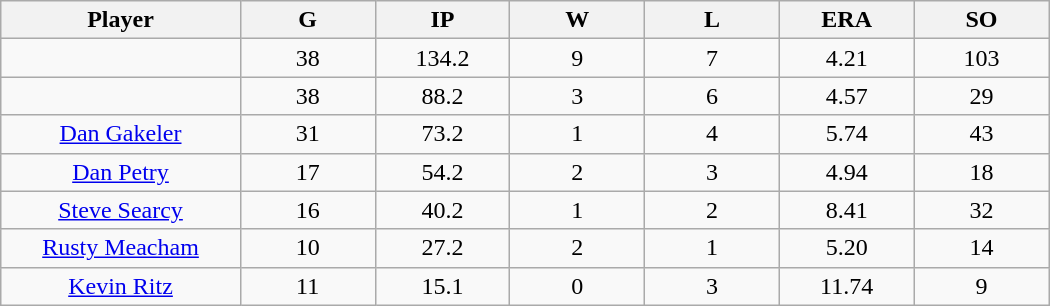<table class="wikitable sortable">
<tr>
<th bgcolor="#DDDDFF" width="16%">Player</th>
<th bgcolor="#DDDDFF" width="9%">G</th>
<th bgcolor="#DDDDFF" width="9%">IP</th>
<th bgcolor="#DDDDFF" width="9%">W</th>
<th bgcolor="#DDDDFF" width="9%">L</th>
<th bgcolor="#DDDDFF" width="9%">ERA</th>
<th bgcolor="#DDDDFF" width="9%">SO</th>
</tr>
<tr align="center">
<td></td>
<td>38</td>
<td>134.2</td>
<td>9</td>
<td>7</td>
<td>4.21</td>
<td>103</td>
</tr>
<tr align="center">
<td></td>
<td>38</td>
<td>88.2</td>
<td>3</td>
<td>6</td>
<td>4.57</td>
<td>29</td>
</tr>
<tr align="center">
<td><a href='#'>Dan Gakeler</a></td>
<td>31</td>
<td>73.2</td>
<td>1</td>
<td>4</td>
<td>5.74</td>
<td>43</td>
</tr>
<tr align="center">
<td><a href='#'>Dan Petry</a></td>
<td>17</td>
<td>54.2</td>
<td>2</td>
<td>3</td>
<td>4.94</td>
<td>18</td>
</tr>
<tr align="center">
<td><a href='#'>Steve Searcy</a></td>
<td>16</td>
<td>40.2</td>
<td>1</td>
<td>2</td>
<td>8.41</td>
<td>32</td>
</tr>
<tr align="center">
<td><a href='#'>Rusty Meacham</a></td>
<td>10</td>
<td>27.2</td>
<td>2</td>
<td>1</td>
<td>5.20</td>
<td>14</td>
</tr>
<tr align="center">
<td><a href='#'>Kevin Ritz</a></td>
<td>11</td>
<td>15.1</td>
<td>0</td>
<td>3</td>
<td>11.74</td>
<td>9</td>
</tr>
</table>
